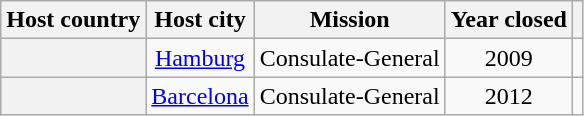<table class="wikitable plainrowheaders" style="text-align:center;">
<tr>
<th scope="col">Host country</th>
<th scope="col">Host city</th>
<th scope="col">Mission</th>
<th scope="col">Year closed</th>
<th scope="col"></th>
</tr>
<tr>
<th scope="row"></th>
<td><a href='#'>Hamburg</a></td>
<td>Consulate-General</td>
<td>2009</td>
<td></td>
</tr>
<tr>
<th scope="row"></th>
<td><a href='#'>Barcelona</a></td>
<td>Consulate-General</td>
<td>2012</td>
<td></td>
</tr>
</table>
